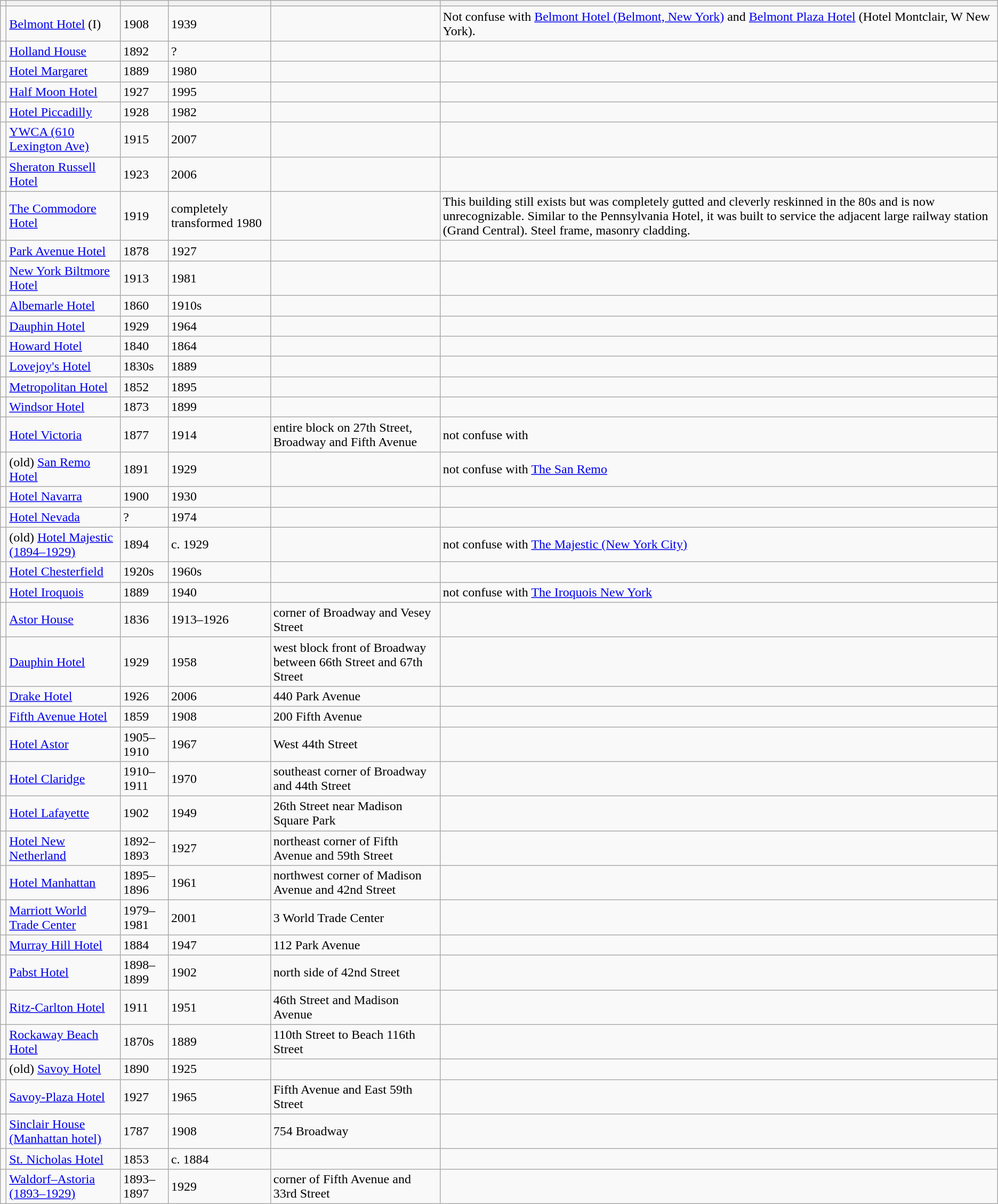<table class="wikitable sortable">
<tr>
<th></th>
<th></th>
<th></th>
<th></th>
<th></th>
<th></th>
</tr>
<tr>
<td></td>
<td><a href='#'>Belmont Hotel</a> (I)</td>
<td>1908</td>
<td>1939</td>
<td></td>
<td>Not confuse with <a href='#'>Belmont Hotel (Belmont, New York)</a> and <a href='#'>Belmont Plaza Hotel</a> (Hotel Montclair, W New York).</td>
</tr>
<tr>
<td></td>
<td><a href='#'>Holland House</a></td>
<td>1892</td>
<td>?</td>
<td></td>
<td></td>
</tr>
<tr>
<td></td>
<td><a href='#'>Hotel Margaret</a></td>
<td>1889</td>
<td>1980</td>
<td></td>
<td></td>
</tr>
<tr>
<td></td>
<td><a href='#'>Half Moon Hotel</a></td>
<td>1927</td>
<td>1995</td>
<td></td>
<td></td>
</tr>
<tr>
<td></td>
<td><a href='#'>Hotel Piccadilly</a></td>
<td>1928</td>
<td>1982</td>
<td></td>
<td></td>
</tr>
<tr>
<td></td>
<td><a href='#'>YWCA (610 Lexington Ave)</a></td>
<td>1915</td>
<td>2007</td>
<td></td>
<td></td>
</tr>
<tr>
<td></td>
<td><a href='#'>Sheraton Russell Hotel</a></td>
<td>1923</td>
<td>2006</td>
<td></td>
<td></td>
</tr>
<tr>
<td></td>
<td><a href='#'>The Commodore Hotel</a></td>
<td>1919</td>
<td>completely transformed 1980</td>
<td></td>
<td>This building still exists but was completely gutted and cleverly reskinned in the 80s and is now unrecognizable. Similar to the Pennsylvania Hotel, it was built to service the adjacent large railway station (Grand Central). Steel frame, masonry cladding.</td>
</tr>
<tr>
<td></td>
<td><a href='#'>Park Avenue Hotel</a></td>
<td>1878</td>
<td>1927</td>
<td></td>
<td></td>
</tr>
<tr>
<td></td>
<td><a href='#'>New York Biltmore Hotel</a></td>
<td>1913</td>
<td>1981</td>
<td></td>
<td></td>
</tr>
<tr>
<td></td>
<td><a href='#'>Albemarle Hotel</a></td>
<td>1860</td>
<td>1910s</td>
<td></td>
<td></td>
</tr>
<tr>
<td></td>
<td><a href='#'>Dauphin Hotel</a></td>
<td>1929</td>
<td>1964</td>
<td></td>
<td></td>
</tr>
<tr>
<td></td>
<td><a href='#'>Howard Hotel</a></td>
<td>1840</td>
<td>1864</td>
<td></td>
<td></td>
</tr>
<tr>
<td></td>
<td><a href='#'>Lovejoy's Hotel</a></td>
<td>1830s</td>
<td>1889</td>
<td></td>
<td></td>
</tr>
<tr>
<td></td>
<td><a href='#'>Metropolitan Hotel</a></td>
<td>1852</td>
<td>1895</td>
<td></td>
<td></td>
</tr>
<tr>
<td></td>
<td><a href='#'>Windsor Hotel</a></td>
<td>1873</td>
<td>1899</td>
<td></td>
<td></td>
</tr>
<tr>
<td></td>
<td><a href='#'>Hotel Victoria</a></td>
<td>1877</td>
<td>1914</td>
<td>entire block on 27th Street, Broadway and Fifth Avenue</td>
<td>not confuse with </td>
</tr>
<tr>
<td></td>
<td>(old) <a href='#'>San Remo Hotel</a></td>
<td>1891</td>
<td>1929</td>
<td></td>
<td>not confuse with <a href='#'>The San Remo</a></td>
</tr>
<tr>
<td></td>
<td><a href='#'>Hotel Navarra</a></td>
<td>1900</td>
<td>1930</td>
<td></td>
<td></td>
</tr>
<tr>
<td></td>
<td><a href='#'>Hotel Nevada</a></td>
<td>?</td>
<td>1974</td>
<td></td>
<td></td>
</tr>
<tr>
<td></td>
<td>(old) <a href='#'>Hotel Majestic (1894–1929)</a></td>
<td>1894</td>
<td>c. 1929</td>
<td></td>
<td>not confuse with <a href='#'>The Majestic (New York City)</a></td>
</tr>
<tr>
<td></td>
<td><a href='#'>Hotel Chesterfield</a></td>
<td>1920s</td>
<td>1960s</td>
<td></td>
<td></td>
</tr>
<tr>
<td></td>
<td><a href='#'>Hotel Iroquois</a></td>
<td>1889</td>
<td>1940</td>
<td></td>
<td>not confuse with <a href='#'>The Iroquois New York</a></td>
</tr>
<tr>
<td></td>
<td><a href='#'>Astor House</a></td>
<td>1836</td>
<td>1913–1926</td>
<td>corner of Broadway and Vesey Street</td>
<td></td>
</tr>
<tr>
<td></td>
<td><a href='#'>Dauphin Hotel</a></td>
<td>1929</td>
<td>1958</td>
<td>west block front of Broadway between 66th Street and 67th Street</td>
<td></td>
</tr>
<tr>
<td></td>
<td><a href='#'>Drake Hotel</a></td>
<td>1926</td>
<td>2006</td>
<td>440 Park Avenue</td>
<td></td>
</tr>
<tr>
<td></td>
<td><a href='#'>Fifth Avenue Hotel</a></td>
<td>1859</td>
<td>1908</td>
<td>200 Fifth Avenue</td>
<td></td>
</tr>
<tr>
<td></td>
<td><a href='#'>Hotel Astor</a></td>
<td>1905–1910</td>
<td>1967</td>
<td>West 44th Street</td>
<td></td>
</tr>
<tr>
<td></td>
<td><a href='#'>Hotel Claridge</a></td>
<td>1910–1911</td>
<td>1970</td>
<td>southeast corner of Broadway and 44th Street</td>
<td></td>
</tr>
<tr>
<td></td>
<td><a href='#'>Hotel Lafayette</a></td>
<td>1902</td>
<td>1949</td>
<td>26th Street near Madison Square Park</td>
<td></td>
</tr>
<tr>
<td></td>
<td><a href='#'>Hotel New Netherland</a></td>
<td>1892–1893</td>
<td>1927</td>
<td>northeast corner of Fifth Avenue and 59th Street</td>
<td></td>
</tr>
<tr>
<td></td>
<td><a href='#'>Hotel Manhattan</a></td>
<td>1895–1896</td>
<td>1961</td>
<td>northwest corner of Madison Avenue and 42nd Street</td>
<td></td>
</tr>
<tr>
<td></td>
<td><a href='#'>Marriott World Trade Center</a></td>
<td>1979–1981</td>
<td>2001</td>
<td>3 World Trade Center</td>
<td></td>
</tr>
<tr>
<td></td>
<td><a href='#'>Murray Hill Hotel</a></td>
<td>1884</td>
<td>1947</td>
<td>112 Park Avenue</td>
<td></td>
</tr>
<tr>
<td></td>
<td><a href='#'>Pabst Hotel</a></td>
<td>1898–1899</td>
<td>1902</td>
<td>north side of 42nd Street</td>
<td></td>
</tr>
<tr>
<td></td>
<td><a href='#'>Ritz-Carlton Hotel</a></td>
<td>1911</td>
<td>1951</td>
<td>46th Street and Madison Avenue</td>
<td></td>
</tr>
<tr>
<td></td>
<td><a href='#'>Rockaway Beach Hotel</a></td>
<td>1870s</td>
<td>1889</td>
<td>110th Street to Beach 116th Street</td>
<td></td>
</tr>
<tr>
<td></td>
<td>(old) <a href='#'>Savoy Hotel</a></td>
<td>1890</td>
<td>1925</td>
<td></td>
<td></td>
</tr>
<tr>
<td></td>
<td><a href='#'>Savoy-Plaza Hotel</a></td>
<td>1927</td>
<td>1965</td>
<td>Fifth Avenue and East 59th Street</td>
<td></td>
</tr>
<tr>
<td></td>
<td><a href='#'>Sinclair House (Manhattan hotel)</a></td>
<td>1787</td>
<td>1908</td>
<td>754 Broadway</td>
<td></td>
</tr>
<tr>
<td></td>
<td><a href='#'>St. Nicholas Hotel</a></td>
<td>1853</td>
<td>c. 1884</td>
<td></td>
<td></td>
</tr>
<tr>
<td></td>
<td><a href='#'>Waldorf–Astoria (1893–1929)</a></td>
<td>1893–1897</td>
<td>1929</td>
<td>corner of Fifth Avenue and 33rd Street</td>
<td></td>
</tr>
</table>
